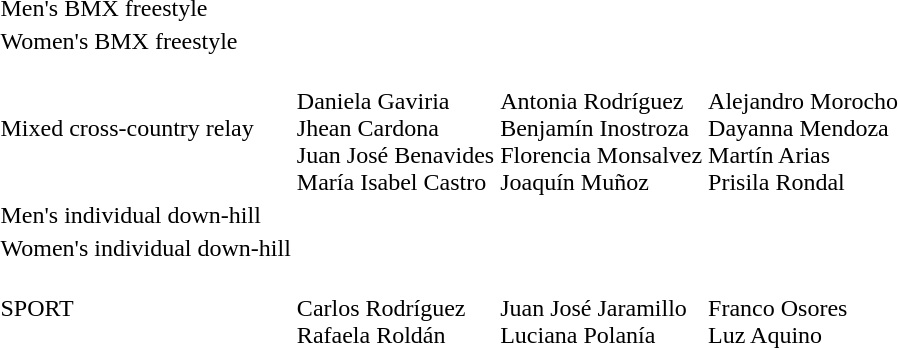<table>
<tr>
<td>Men's BMX freestyle</td>
<td></td>
<td></td>
<td></td>
</tr>
<tr>
<td>Women's BMX freestyle</td>
<td></td>
<td></td>
<td></td>
</tr>
<tr>
<td>Mixed cross-country relay</td>
<td><br>Daniela Gaviria<br>Jhean Cardona<br>Juan José Benavides<br>María Isabel Castro</td>
<td><br>Antonia Rodríguez<br>Benjamín Inostroza<br>Florencia Monsalvez<br>Joaquín Muñoz</td>
<td><br>Alejandro Morocho<br>Dayanna Mendoza<br>Martín Arias<br>Prisila Rondal</td>
</tr>
<tr>
<td>Men's individual down-hill</td>
<td></td>
<td></td>
<td></td>
</tr>
<tr>
<td>Women's individual down-hill</td>
<td></td>
<td></td>
<td></td>
</tr>
<tr>
<td>SPORT</td>
<td><br>Carlos Rodríguez<br>Rafaela Roldán</td>
<td><br>Juan José Jaramillo<br>Luciana Polanía</td>
<td><br>Franco Osores<br>Luz Aquino</td>
</tr>
<tr>
</tr>
</table>
